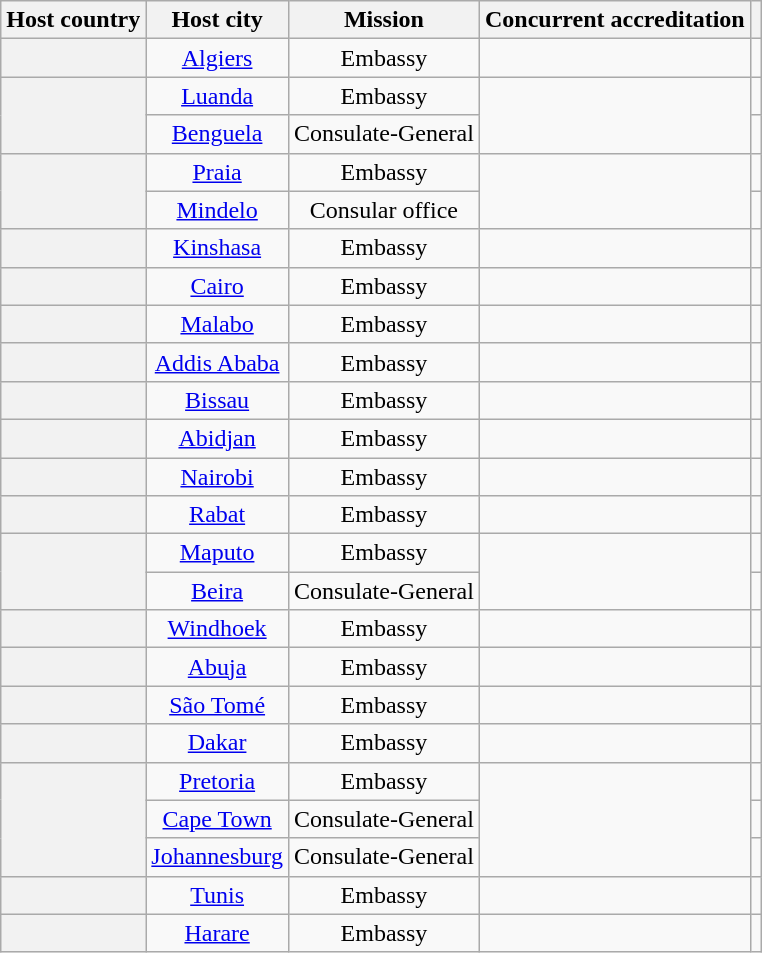<table class="wikitable plainrowheaders" style="text-align:center;">
<tr>
<th scope="col">Host country</th>
<th scope="col">Host city</th>
<th scope="col">Mission</th>
<th scope="col">Concurrent accreditation</th>
<th scope="col"></th>
</tr>
<tr>
<th scope="row"></th>
<td><a href='#'>Algiers</a></td>
<td>Embassy</td>
<td></td>
<td></td>
</tr>
<tr>
<th scope="row" rowspan="2"></th>
<td><a href='#'>Luanda</a></td>
<td>Embassy</td>
<td rowspan="2"></td>
<td></td>
</tr>
<tr>
<td><a href='#'>Benguela</a></td>
<td>Consulate-General</td>
<td></td>
</tr>
<tr>
<th scope="row" rowspan="2"></th>
<td><a href='#'>Praia</a></td>
<td>Embassy</td>
<td rowspan="2"></td>
<td></td>
</tr>
<tr>
<td><a href='#'>Mindelo</a></td>
<td>Consular office</td>
<td></td>
</tr>
<tr>
<th scope="row"></th>
<td><a href='#'>Kinshasa</a></td>
<td>Embassy</td>
<td></td>
<td></td>
</tr>
<tr>
<th scope="row"></th>
<td><a href='#'>Cairo</a></td>
<td>Embassy</td>
<td></td>
<td></td>
</tr>
<tr>
<th scope="row"></th>
<td><a href='#'>Malabo</a></td>
<td>Embassy</td>
<td></td>
<td></td>
</tr>
<tr>
<th scope="row"></th>
<td><a href='#'>Addis Ababa</a></td>
<td>Embassy</td>
<td></td>
<td></td>
</tr>
<tr>
<th scope="row"></th>
<td><a href='#'>Bissau</a></td>
<td>Embassy</td>
<td></td>
<td></td>
</tr>
<tr>
<th scope="row"></th>
<td><a href='#'>Abidjan</a></td>
<td>Embassy</td>
<td></td>
<td></td>
</tr>
<tr>
<th scope="row"></th>
<td><a href='#'>Nairobi</a></td>
<td>Embassy</td>
<td></td>
<td></td>
</tr>
<tr>
<th scope="row"></th>
<td><a href='#'>Rabat</a></td>
<td>Embassy</td>
<td></td>
<td></td>
</tr>
<tr>
<th scope="row" rowspan="2"></th>
<td><a href='#'>Maputo</a></td>
<td>Embassy</td>
<td rowspan="2"></td>
<td></td>
</tr>
<tr>
<td><a href='#'>Beira</a></td>
<td>Consulate-General</td>
<td></td>
</tr>
<tr>
<th scope="row"></th>
<td><a href='#'>Windhoek</a></td>
<td>Embassy</td>
<td></td>
<td></td>
</tr>
<tr>
<th scope="row"></th>
<td><a href='#'>Abuja</a></td>
<td>Embassy</td>
<td></td>
<td></td>
</tr>
<tr>
<th scope="row"></th>
<td><a href='#'>São Tomé</a></td>
<td>Embassy</td>
<td></td>
<td></td>
</tr>
<tr>
<th scope="row"></th>
<td><a href='#'>Dakar</a></td>
<td>Embassy</td>
<td></td>
<td></td>
</tr>
<tr>
<th scope="row" rowspan="3"></th>
<td><a href='#'>Pretoria</a></td>
<td>Embassy</td>
<td rowspan="3"></td>
<td></td>
</tr>
<tr>
<td><a href='#'>Cape Town</a></td>
<td>Consulate-General</td>
<td></td>
</tr>
<tr>
<td><a href='#'>Johannesburg</a></td>
<td>Consulate-General</td>
<td></td>
</tr>
<tr>
<th scope="row"></th>
<td><a href='#'>Tunis</a></td>
<td>Embassy</td>
<td></td>
<td></td>
</tr>
<tr>
<th scope="row"></th>
<td><a href='#'>Harare</a></td>
<td>Embassy</td>
<td></td>
<td></td>
</tr>
</table>
